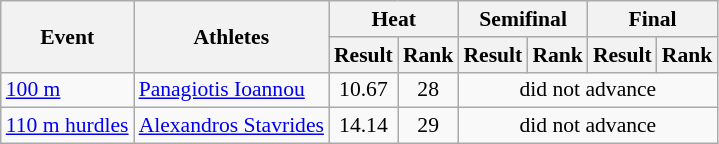<table class="wikitable" border="1" style="font-size:90%">
<tr>
<th rowspan="2">Event</th>
<th rowspan="2">Athletes</th>
<th colspan="2">Heat</th>
<th colspan="2">Semifinal</th>
<th colspan="2">Final</th>
</tr>
<tr>
<th>Result</th>
<th>Rank</th>
<th>Result</th>
<th>Rank</th>
<th>Result</th>
<th>Rank</th>
</tr>
<tr>
<td><a href='#'>100 m</a></td>
<td><a href='#'>Panagiotis Ioannou</a></td>
<td align=center>10.67</td>
<td align=center>28</td>
<td align=center colspan="4">did not advance</td>
</tr>
<tr>
<td><a href='#'>110 m hurdles</a></td>
<td><a href='#'>Alexandros Stavrides</a></td>
<td align=center>14.14</td>
<td align=center>29</td>
<td align=center colspan="4">did not advance</td>
</tr>
</table>
